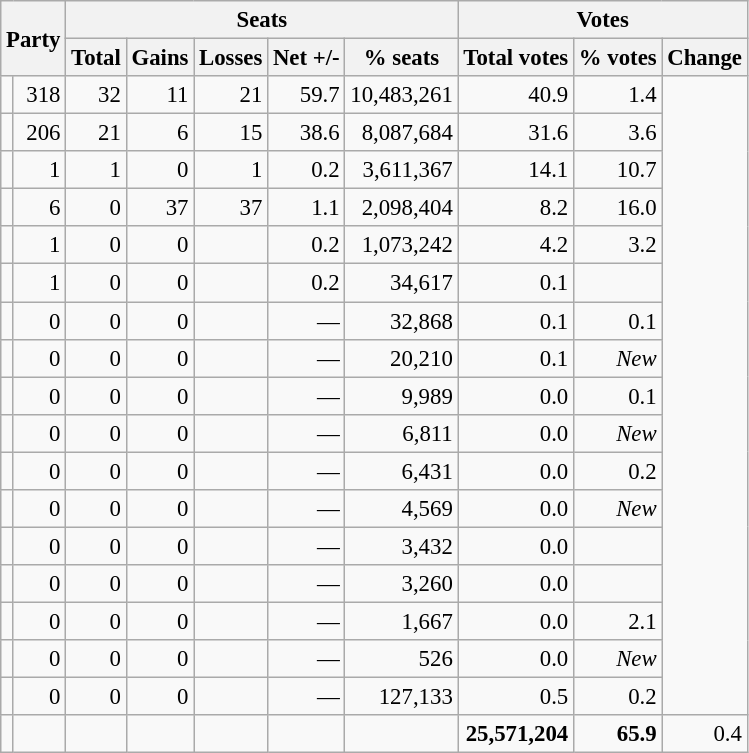<table class="wikitable" style="text-align:right; font-size:95%;">
<tr>
<th colspan="2" rowspan="2">Party</th>
<th colspan="5">Seats</th>
<th colspan="3">Votes</th>
</tr>
<tr>
<th>Total</th>
<th>Gains</th>
<th>Losses</th>
<th>Net +/-</th>
<th>% seats</th>
<th>Total votes</th>
<th>% votes</th>
<th>Change</th>
</tr>
<tr>
<td></td>
<td align="right">318</td>
<td align="right">32</td>
<td align="right">11</td>
<td align="right">21</td>
<td align="right">59.7</td>
<td align="right">10,483,261</td>
<td align="right">40.9</td>
<td align="right">1.4</td>
</tr>
<tr>
<td></td>
<td align="right">206</td>
<td align="right">21</td>
<td align="right">6</td>
<td align="right">15</td>
<td align="right">38.6</td>
<td align="right">8,087,684</td>
<td align="right">31.6</td>
<td align="right">3.6</td>
</tr>
<tr>
<td></td>
<td align="right">1</td>
<td align="right">1</td>
<td align="right">0</td>
<td align="right">1</td>
<td align="right">0.2</td>
<td align="right">3,611,367</td>
<td align="right">14.1</td>
<td align="right">10.7</td>
</tr>
<tr>
<td></td>
<td align="right">6</td>
<td align="right">0</td>
<td align="right">37</td>
<td align="right">37</td>
<td align="right">1.1</td>
<td align="right">2,098,404</td>
<td align="right">8.2</td>
<td align="right">16.0</td>
</tr>
<tr>
<td></td>
<td align="right">1</td>
<td align="right">0</td>
<td align="right">0</td>
<td align="right"></td>
<td align="right">0.2</td>
<td align="right">1,073,242</td>
<td align="right">4.2</td>
<td align="right">3.2</td>
</tr>
<tr>
<td></td>
<td align="right">1</td>
<td align="right">0</td>
<td align="right">0</td>
<td align="right"></td>
<td align="right">0.2</td>
<td align="right">34,617</td>
<td align="right">0.1</td>
<td align="right"></td>
</tr>
<tr>
<td></td>
<td align="right">0</td>
<td align="right">0</td>
<td align="right">0</td>
<td align="right"></td>
<td align="right">—</td>
<td align="right">32,868</td>
<td align="right">0.1</td>
<td align="right">0.1</td>
</tr>
<tr>
<td></td>
<td align="right">0</td>
<td align="right">0</td>
<td align="right">0</td>
<td align="right"></td>
<td align="right">—</td>
<td align="right">20,210</td>
<td align="right">0.1</td>
<td align="right"><em>New</em></td>
</tr>
<tr>
<td></td>
<td align="right">0</td>
<td align="right">0</td>
<td align="right">0</td>
<td align="right"></td>
<td align="right">—</td>
<td align="right">9,989</td>
<td align="right">0.0</td>
<td align="right">0.1</td>
</tr>
<tr>
<td></td>
<td align="right">0</td>
<td align="right">0</td>
<td align="right">0</td>
<td align="right"></td>
<td align="right">—</td>
<td align="right">6,811</td>
<td align="right">0.0</td>
<td align="right"><em>New</em></td>
</tr>
<tr>
<td></td>
<td align="right">0</td>
<td align="right">0</td>
<td align="right">0</td>
<td align="right"></td>
<td align="right">—</td>
<td align="right">6,431</td>
<td align="right">0.0</td>
<td align="right">0.2</td>
</tr>
<tr>
<td></td>
<td align="right">0</td>
<td align="right">0</td>
<td align="right">0</td>
<td align="right"></td>
<td align="right">—</td>
<td align="right">4,569</td>
<td align="right">0.0</td>
<td align="right"><em>New</em></td>
</tr>
<tr>
<td></td>
<td align="right">0</td>
<td align="right">0</td>
<td align="right">0</td>
<td align="right"></td>
<td align="right">—</td>
<td align="right">3,432</td>
<td align="right">0.0</td>
<td align="right"></td>
</tr>
<tr>
<td></td>
<td align="right">0</td>
<td align="right">0</td>
<td align="right">0</td>
<td align="right"></td>
<td align="right">—</td>
<td align="right">3,260</td>
<td align="right">0.0</td>
<td align="right"></td>
</tr>
<tr>
<td></td>
<td align="right">0</td>
<td align="right">0</td>
<td align="right">0</td>
<td align="right"></td>
<td align="right">—</td>
<td align="right">1,667</td>
<td align="right">0.0</td>
<td align="right">2.1</td>
</tr>
<tr>
<td></td>
<td align="right">0</td>
<td align="right">0</td>
<td align="right">0</td>
<td align="right"></td>
<td align="right">—</td>
<td align="right">526</td>
<td align="right">0.0</td>
<td align="right"><em>New</em></td>
</tr>
<tr>
<td></td>
<td align="right">0</td>
<td align="right">0</td>
<td align="right">0</td>
<td align="right"></td>
<td align="right">—</td>
<td align="right">127,133</td>
<td align="right">0.5</td>
<td align="right">0.2</td>
</tr>
<tr>
<td align="right"></td>
<td align="right"></td>
<td align="right"></td>
<td align="right"></td>
<td align="right"></td>
<td align="right"></td>
<td align="right"></td>
<td align="right"><strong>25,571,204</strong></td>
<td align="right"><strong>65.9</strong></td>
<td align="right">0.4</td>
</tr>
</table>
